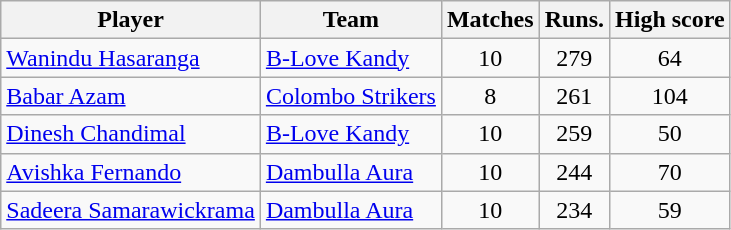<table class="wikitable"  style="text-align: center;">
<tr>
<th>Player</th>
<th>Team</th>
<th>Matches</th>
<th>Runs.</th>
<th>High score</th>
</tr>
<tr>
<td style="text-align:left"><a href='#'>Wanindu Hasaranga</a></td>
<td style="text-align:left"><a href='#'>B-Love Kandy</a></td>
<td>10</td>
<td>279</td>
<td>64</td>
</tr>
<tr>
<td style="text-align:left"><a href='#'>Babar Azam</a></td>
<td style="text-align:left"><a href='#'>Colombo Strikers</a></td>
<td>8</td>
<td>261</td>
<td>104</td>
</tr>
<tr>
<td style="text-align:left"><a href='#'>Dinesh Chandimal</a></td>
<td style="text-align:left"><a href='#'>B-Love Kandy</a></td>
<td>10</td>
<td>259</td>
<td>50</td>
</tr>
<tr>
<td style="text-align:left"><a href='#'>Avishka Fernando</a></td>
<td style="text-align:left"><a href='#'>Dambulla Aura</a></td>
<td>10</td>
<td>244</td>
<td>70</td>
</tr>
<tr>
<td style="text-align:left"><a href='#'>Sadeera Samarawickrama</a></td>
<td style="text-align:left"><a href='#'>Dambulla Aura</a></td>
<td>10</td>
<td>234</td>
<td>59</td>
</tr>
</table>
